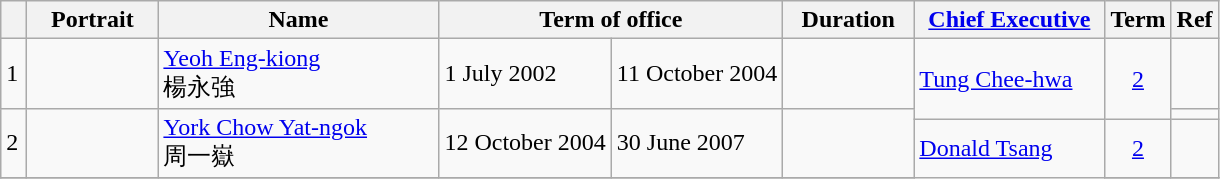<table class="wikitable"  style="text-align:left">
<tr>
<th width=10px></th>
<th width=80px>Portrait</th>
<th width=180px>Name</th>
<th width=180px colspan=2>Term of office</th>
<th width=80px>Duration</th>
<th width=120px><a href='#'>Chief Executive</a></th>
<th>Term</th>
<th>Ref</th>
</tr>
<tr>
<td bgcolor=>1</td>
<td></td>
<td><a href='#'>Yeoh Eng-kiong</a><br>楊永強</td>
<td>1 July 2002</td>
<td>11 October 2004</td>
<td></td>
<td rowspan=2><a href='#'>Tung Chee-hwa</a><br></td>
<td rowspan=2 align=center><a href='#'>2</a></td>
<td></td>
</tr>
<tr>
<td rowspan=2 bgcolor=>2</td>
<td rowspan=2></td>
<td rowspan=2><a href='#'>York Chow Yat-ngok</a><br>周一嶽</td>
<td rowspan=2>12 October 2004</td>
<td rowspan=2>30 June 2007</td>
<td rowspan=2></td>
<td></td>
</tr>
<tr>
<td rowspan=2><a href='#'>Donald Tsang</a><br></td>
<td align=center><a href='#'>2</a></td>
<td></td>
</tr>
<tr>
</tr>
</table>
